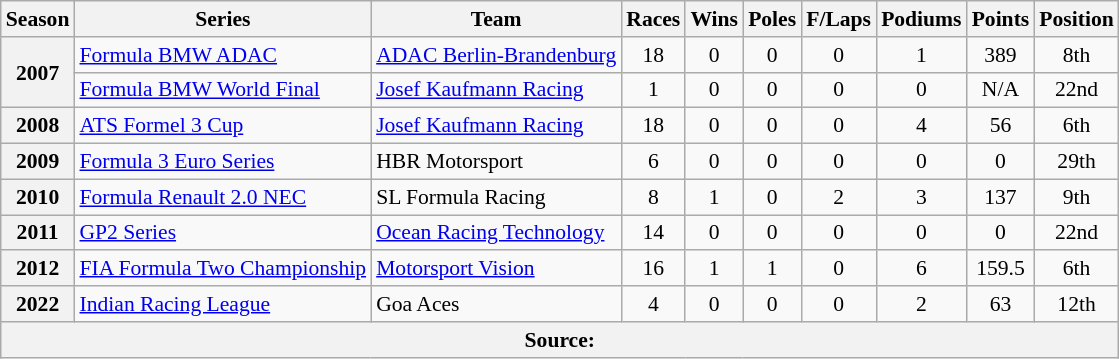<table class="wikitable" style="font-size: 90%; text-align:center">
<tr>
<th>Season</th>
<th>Series</th>
<th>Team</th>
<th>Races</th>
<th>Wins</th>
<th>Poles</th>
<th>F/Laps</th>
<th>Podiums</th>
<th>Points</th>
<th>Position</th>
</tr>
<tr>
<th rowspan=2>2007</th>
<td align=left><a href='#'>Formula BMW ADAC</a></td>
<td align=left><a href='#'>ADAC Berlin-Brandenburg</a></td>
<td>18</td>
<td>0</td>
<td>0</td>
<td>0</td>
<td>1</td>
<td>389</td>
<td>8th</td>
</tr>
<tr>
<td align=left><a href='#'>Formula BMW World Final</a></td>
<td align=left><a href='#'>Josef Kaufmann Racing</a></td>
<td>1</td>
<td>0</td>
<td>0</td>
<td>0</td>
<td>0</td>
<td>N/A</td>
<td>22nd</td>
</tr>
<tr>
<th>2008</th>
<td align=left><a href='#'>ATS Formel 3 Cup</a></td>
<td align=left><a href='#'>Josef Kaufmann Racing</a></td>
<td>18</td>
<td>0</td>
<td>0</td>
<td>0</td>
<td>4</td>
<td>56</td>
<td>6th</td>
</tr>
<tr>
<th>2009</th>
<td align=left><a href='#'>Formula 3 Euro Series</a></td>
<td align=left>HBR Motorsport</td>
<td>6</td>
<td>0</td>
<td>0</td>
<td>0</td>
<td>0</td>
<td>0</td>
<td>29th</td>
</tr>
<tr>
<th>2010</th>
<td align=left><a href='#'>Formula Renault 2.0 NEC</a></td>
<td align=left>SL Formula Racing</td>
<td>8</td>
<td>1</td>
<td>0</td>
<td>2</td>
<td>3</td>
<td>137</td>
<td>9th</td>
</tr>
<tr>
<th>2011</th>
<td align=left><a href='#'>GP2 Series</a></td>
<td align=left><a href='#'>Ocean Racing Technology</a></td>
<td>14</td>
<td>0</td>
<td>0</td>
<td>0</td>
<td>0</td>
<td>0</td>
<td>22nd</td>
</tr>
<tr>
<th>2012</th>
<td align=left><a href='#'>FIA Formula Two Championship</a></td>
<td align=left><a href='#'>Motorsport Vision</a></td>
<td>16</td>
<td>1</td>
<td>1</td>
<td>0</td>
<td>6</td>
<td>159.5</td>
<td>6th</td>
</tr>
<tr>
<th>2022</th>
<td align=left><a href='#'>Indian Racing League</a></td>
<td align=left>Goa Aces</td>
<td>4</td>
<td>0</td>
<td>0</td>
<td>0</td>
<td>2</td>
<td>63</td>
<td>12th</td>
</tr>
<tr>
<th colspan="10">Source:</th>
</tr>
</table>
